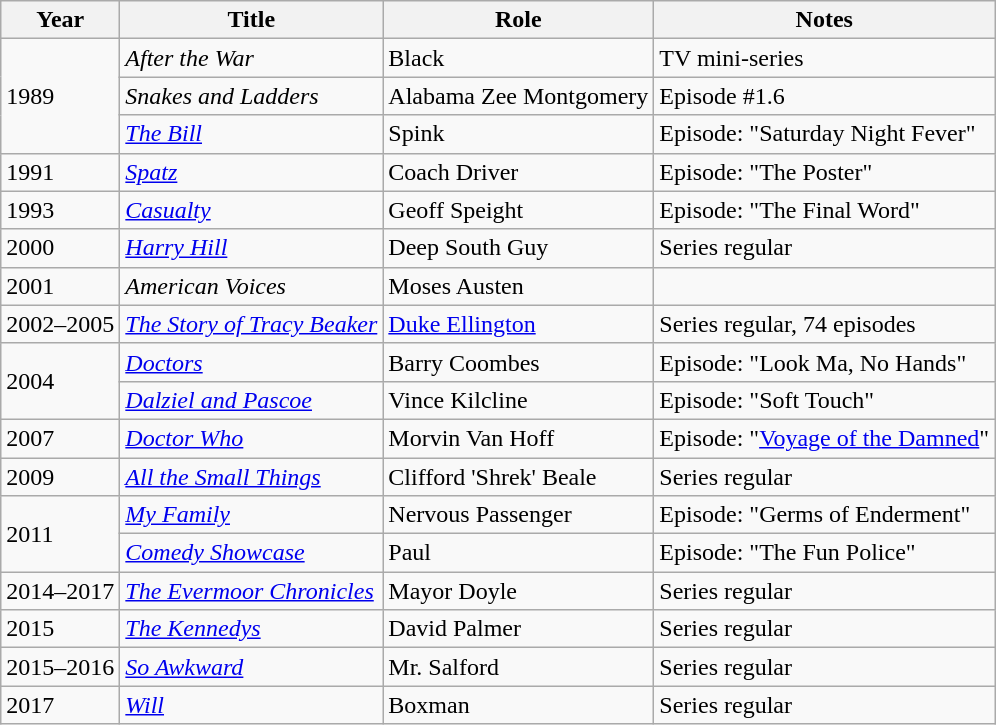<table class="wikitable sortable">
<tr>
<th>Year</th>
<th>Title</th>
<th>Role</th>
<th class="unsortable">Notes</th>
</tr>
<tr>
<td rowspan="3">1989</td>
<td><em>After the War</em></td>
<td>Black</td>
<td>TV mini-series</td>
</tr>
<tr>
<td><em>Snakes and Ladders</em></td>
<td>Alabama Zee Montgomery</td>
<td>Episode #1.6</td>
</tr>
<tr>
<td><em><a href='#'>The Bill</a></em></td>
<td>Spink</td>
<td>Episode: "Saturday Night Fever"</td>
</tr>
<tr>
<td>1991</td>
<td><em><a href='#'>Spatz</a></em></td>
<td>Coach Driver</td>
<td>Episode: "The Poster"</td>
</tr>
<tr>
<td>1993</td>
<td><em><a href='#'>Casualty</a></em></td>
<td>Geoff Speight</td>
<td>Episode: "The Final Word"</td>
</tr>
<tr>
<td>2000</td>
<td><em><a href='#'>Harry Hill</a></em></td>
<td>Deep South Guy</td>
<td>Series regular</td>
</tr>
<tr>
<td>2001</td>
<td><em>American Voices</em></td>
<td>Moses Austen</td>
<td></td>
</tr>
<tr>
<td>2002–2005</td>
<td><em><a href='#'>The Story of Tracy Beaker</a></em></td>
<td><a href='#'>Duke Ellington</a></td>
<td>Series regular, 74 episodes</td>
</tr>
<tr>
<td rowspan="2">2004</td>
<td><em><a href='#'>Doctors</a></em></td>
<td>Barry Coombes</td>
<td>Episode: "Look Ma, No Hands"</td>
</tr>
<tr>
<td><em><a href='#'>Dalziel and Pascoe</a></em></td>
<td>Vince Kilcline</td>
<td>Episode: "Soft Touch"</td>
</tr>
<tr>
<td>2007</td>
<td><em><a href='#'>Doctor Who</a></em></td>
<td>Morvin Van Hoff</td>
<td>Episode: "<a href='#'>Voyage of the Damned</a>"</td>
</tr>
<tr>
<td>2009</td>
<td><em><a href='#'>All the Small Things</a></em></td>
<td>Clifford 'Shrek' Beale</td>
<td>Series regular</td>
</tr>
<tr>
<td rowspan="2">2011</td>
<td><em><a href='#'>My Family</a></em></td>
<td>Nervous Passenger</td>
<td>Episode: "Germs of Enderment"</td>
</tr>
<tr>
<td><em><a href='#'>Comedy Showcase</a></em></td>
<td>Paul</td>
<td>Episode: "The Fun Police"</td>
</tr>
<tr>
<td>2014–2017</td>
<td><em><a href='#'>The Evermoor Chronicles</a></em></td>
<td>Mayor Doyle</td>
<td>Series regular</td>
</tr>
<tr>
<td>2015</td>
<td><em><a href='#'>The Kennedys</a></em></td>
<td>David Palmer</td>
<td>Series regular</td>
</tr>
<tr>
<td>2015–2016</td>
<td><em><a href='#'>So Awkward</a></em></td>
<td>Mr. Salford</td>
<td>Series regular</td>
</tr>
<tr>
<td>2017</td>
<td><em><a href='#'>Will</a></em></td>
<td>Boxman</td>
<td>Series regular</td>
</tr>
</table>
